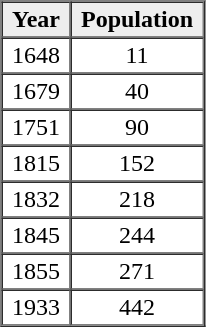<table border="1" cellpadding="2" cellspacing="0" width="100">
<tr bgcolor="#eeeeee" align="center">
<td> <strong>Year</strong> </td>
<td> <strong>Population</strong> </td>
</tr>
<tr align="center">
<td>1648</td>
<td>11</td>
</tr>
<tr align="center">
<td>1679</td>
<td>40</td>
</tr>
<tr align="center">
<td>1751</td>
<td>90</td>
</tr>
<tr align="center">
<td>1815</td>
<td>152</td>
</tr>
<tr align="center">
<td>1832</td>
<td>218</td>
</tr>
<tr align="center">
<td>1845</td>
<td>244</td>
</tr>
<tr align="center">
<td>1855</td>
<td>271</td>
</tr>
<tr align="center">
<td>1933</td>
<td>442</td>
</tr>
</table>
